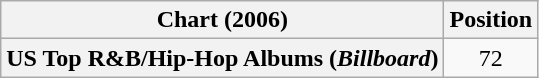<table class="wikitable plainrowheaders" style="text-align:center">
<tr>
<th scope="col">Chart (2006)</th>
<th scope="col">Position</th>
</tr>
<tr>
<th scope="row">US Top R&B/Hip-Hop Albums (<em>Billboard</em>)</th>
<td>72</td>
</tr>
</table>
